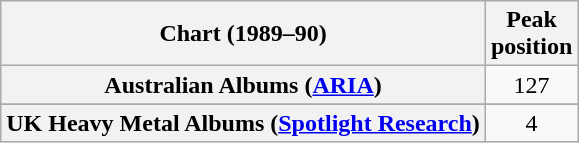<table class="wikitable plainrowheaders" style="text-align:center">
<tr>
<th scope="col">Chart (1989–90)</th>
<th scope="col">Peak<br>position</th>
</tr>
<tr>
<th scope="row">Australian Albums (<a href='#'>ARIA</a>)</th>
<td>127</td>
</tr>
<tr>
</tr>
<tr>
<th scope="row">UK Heavy Metal Albums (<a href='#'>Spotlight Research</a>)</th>
<td>4</td>
</tr>
</table>
